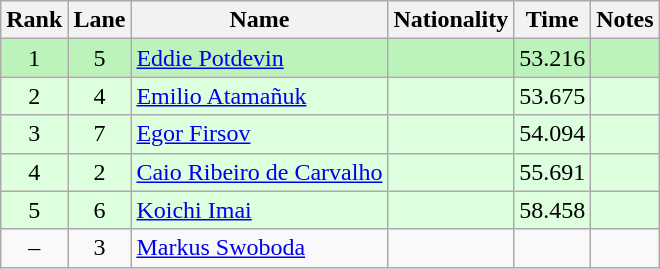<table class="wikitable" style="text-align:center;">
<tr>
<th>Rank</th>
<th>Lane</th>
<th>Name</th>
<th>Nationality</th>
<th>Time</th>
<th>Notes</th>
</tr>
<tr bgcolor=bbf3bb>
<td>1</td>
<td>5</td>
<td align=left><a href='#'>Eddie Potdevin</a></td>
<td align=left></td>
<td>53.216</td>
<td></td>
</tr>
<tr bgcolor=ddffdd>
<td>2</td>
<td>4</td>
<td align=left><a href='#'>Emilio Atamañuk</a></td>
<td align=left></td>
<td>53.675</td>
<td></td>
</tr>
<tr bgcolor=ddffdd>
<td>3</td>
<td>7</td>
<td align=left><a href='#'>Egor Firsov</a></td>
<td align=left></td>
<td>54.094</td>
<td></td>
</tr>
<tr bgcolor=ddffdd>
<td>4</td>
<td>2</td>
<td align=left><a href='#'>Caio Ribeiro de Carvalho</a></td>
<td align=left></td>
<td>55.691</td>
<td></td>
</tr>
<tr bgcolor=ddffdd>
<td>5</td>
<td>6</td>
<td align=left><a href='#'>Koichi Imai</a></td>
<td align=left></td>
<td>58.458</td>
<td></td>
</tr>
<tr>
<td>–</td>
<td>3</td>
<td align=left><a href='#'>Markus Swoboda</a></td>
<td align=left></td>
<td></td>
<td></td>
</tr>
</table>
